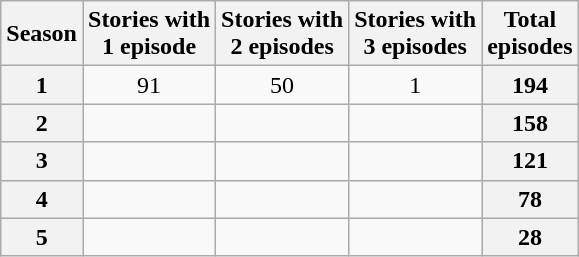<table class="wikitable sortable" style="text-align:center">
<tr>
<th>Season</th>
<th>Stories with <br> 1 episode</th>
<th>Stories with <br> 2 episodes</th>
<th>Stories with <br> 3 episodes</th>
<th>Total <br> episodes</th>
</tr>
<tr>
<th>1</th>
<td>91</td>
<td>50</td>
<td>1</td>
<th>194</th>
</tr>
<tr>
<th>2</th>
<td></td>
<td></td>
<td></td>
<th>158</th>
</tr>
<tr>
<th>3</th>
<td></td>
<td></td>
<td></td>
<th>121</th>
</tr>
<tr>
<th>4</th>
<td></td>
<td></td>
<td></td>
<th>78</th>
</tr>
<tr>
<th>5</th>
<td></td>
<td></td>
<td></td>
<th>28</th>
</tr>
</table>
